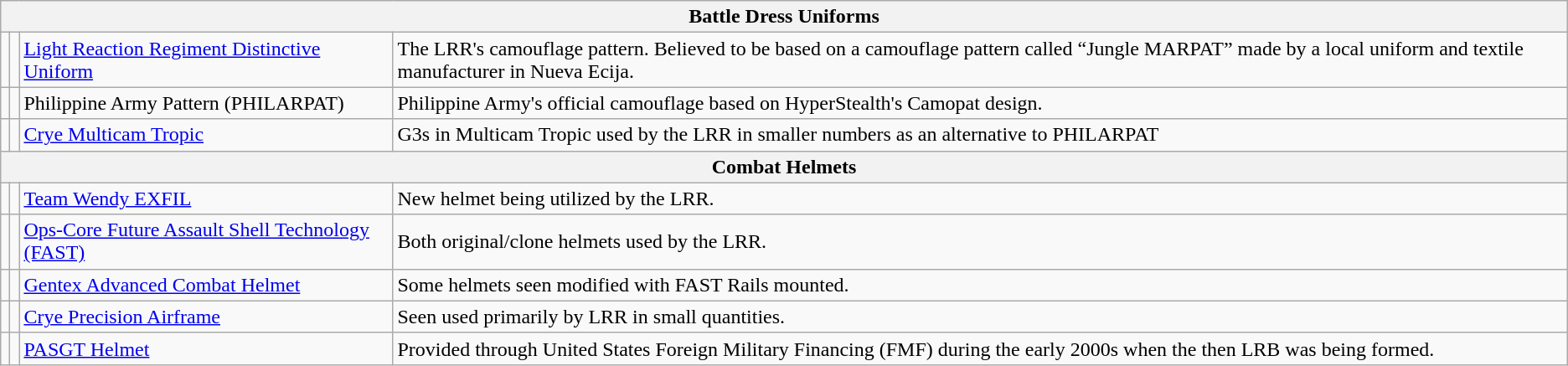<table class="wikitable">
<tr>
<th colspan="4">Battle Dress Uniforms</th>
</tr>
<tr>
<td></td>
<td></td>
<td><a href='#'>Light Reaction Regiment Distinctive Uniform</a></td>
<td>The LRR's camouflage pattern. Believed to be based on a camouflage pattern called “Jungle MARPAT” made by a local uniform and textile manufacturer in Nueva Ecija.</td>
</tr>
<tr>
<td></td>
<td></td>
<td>Philippine Army Pattern (PHILARPAT)</td>
<td>Philippine Army's official camouflage based on HyperStealth's Camopat design.</td>
</tr>
<tr>
<td></td>
<td></td>
<td><a href='#'>Crye Multicam Tropic</a></td>
<td>G3s in Multicam Tropic used by the LRR in smaller numbers as an alternative to PHILARPAT</td>
</tr>
<tr>
<th colspan="4">Combat Helmets</th>
</tr>
<tr>
<td></td>
<td></td>
<td><a href='#'>Team Wendy EXFIL</a></td>
<td>New helmet being utilized by the LRR.</td>
</tr>
<tr>
<td></td>
<td></td>
<td><a href='#'>Ops-Core Future Assault Shell Technology (FAST)</a></td>
<td>Both original/clone helmets used by the LRR.</td>
</tr>
<tr>
<td></td>
<td></td>
<td><a href='#'>Gentex Advanced Combat Helmet</a></td>
<td>Some helmets seen modified with FAST Rails mounted.</td>
</tr>
<tr>
<td></td>
<td></td>
<td><a href='#'>Crye Precision Airframe</a></td>
<td>Seen used primarily by LRR in small quantities.</td>
</tr>
<tr>
<td></td>
<td></td>
<td><a href='#'>PASGT Helmet</a></td>
<td>Provided through United States Foreign Military Financing (FMF) during the early 2000s when the then LRB was being formed.</td>
</tr>
</table>
